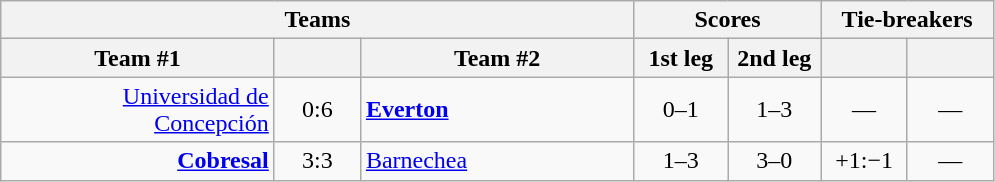<table class="wikitable" style="text-align:center;">
<tr>
<th colspan=3>Teams</th>
<th colspan=2>Scores</th>
<th colspan=3>Tie-breakers</th>
</tr>
<tr>
<th width="175">Team #1</th>
<th width="50"></th>
<th width="175">Team #2</th>
<th width="55">1st leg</th>
<th width="55">2nd leg</th>
<th width="50"></th>
<th width="50"></th>
</tr>
<tr>
<td align=right><a href='#'>Universidad de Concepción</a></td>
<td>0:6</td>
<td align=left><strong><a href='#'>Everton</a></strong></td>
<td>0–1</td>
<td>1–3</td>
<td>—</td>
<td>—</td>
</tr>
<tr>
<td align=right><strong><a href='#'>Cobresal</a></strong></td>
<td>3:3</td>
<td align=left><a href='#'>Barnechea</a></td>
<td>1–3</td>
<td>3–0</td>
<td>+1:−1</td>
<td>—</td>
</tr>
</table>
